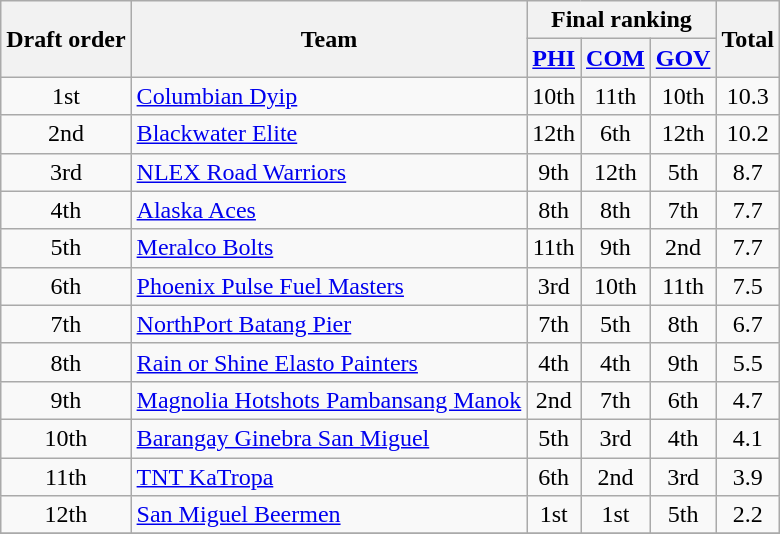<table class=wikitable style="text-align:center;">
<tr>
<th rowspan=2>Draft order</th>
<th rowspan=2>Team</th>
<th colspan=3>Final ranking</th>
<th rowspan=2>Total</th>
</tr>
<tr>
<th><a href='#'>PHI</a></th>
<th><a href='#'>COM</a></th>
<th><a href='#'>GOV</a></th>
</tr>
<tr>
<td>1st</td>
<td align="left"><a href='#'>Columbian Dyip</a></td>
<td>10th</td>
<td>11th</td>
<td>10th</td>
<td>10.3</td>
</tr>
<tr>
<td>2nd</td>
<td align="left"><a href='#'>Blackwater Elite</a></td>
<td>12th</td>
<td>6th</td>
<td>12th</td>
<td>10.2</td>
</tr>
<tr>
<td>3rd</td>
<td align="left"><a href='#'>NLEX Road Warriors</a></td>
<td>9th</td>
<td>12th</td>
<td>5th</td>
<td>8.7</td>
</tr>
<tr>
<td>4th</td>
<td align="left"><a href='#'>Alaska Aces</a></td>
<td>8th</td>
<td>8th</td>
<td>7th</td>
<td>7.7</td>
</tr>
<tr>
<td>5th</td>
<td align="left"><a href='#'>Meralco Bolts</a></td>
<td>11th</td>
<td>9th</td>
<td>2nd</td>
<td>7.7</td>
</tr>
<tr>
<td>6th</td>
<td align="left"><a href='#'>Phoenix Pulse Fuel Masters</a></td>
<td>3rd</td>
<td>10th</td>
<td>11th</td>
<td>7.5</td>
</tr>
<tr>
<td>7th</td>
<td align="left"><a href='#'>NorthPort Batang Pier</a></td>
<td>7th</td>
<td>5th</td>
<td>8th</td>
<td>6.7</td>
</tr>
<tr>
<td>8th</td>
<td align="left"><a href='#'>Rain or Shine Elasto Painters</a></td>
<td>4th</td>
<td>4th</td>
<td>9th</td>
<td>5.5</td>
</tr>
<tr>
<td>9th</td>
<td align="left"><a href='#'>Magnolia Hotshots Pambansang Manok</a></td>
<td>2nd</td>
<td>7th</td>
<td>6th</td>
<td>4.7</td>
</tr>
<tr>
<td>10th</td>
<td align="left"><a href='#'>Barangay Ginebra San Miguel</a></td>
<td>5th</td>
<td>3rd</td>
<td>4th</td>
<td>4.1</td>
</tr>
<tr>
<td>11th</td>
<td align="left"><a href='#'>TNT KaTropa</a></td>
<td>6th</td>
<td>2nd</td>
<td>3rd</td>
<td>3.9</td>
</tr>
<tr>
<td>12th</td>
<td align="left"><a href='#'>San Miguel Beermen</a></td>
<td>1st</td>
<td>1st</td>
<td>5th</td>
<td>2.2</td>
</tr>
<tr>
</tr>
</table>
